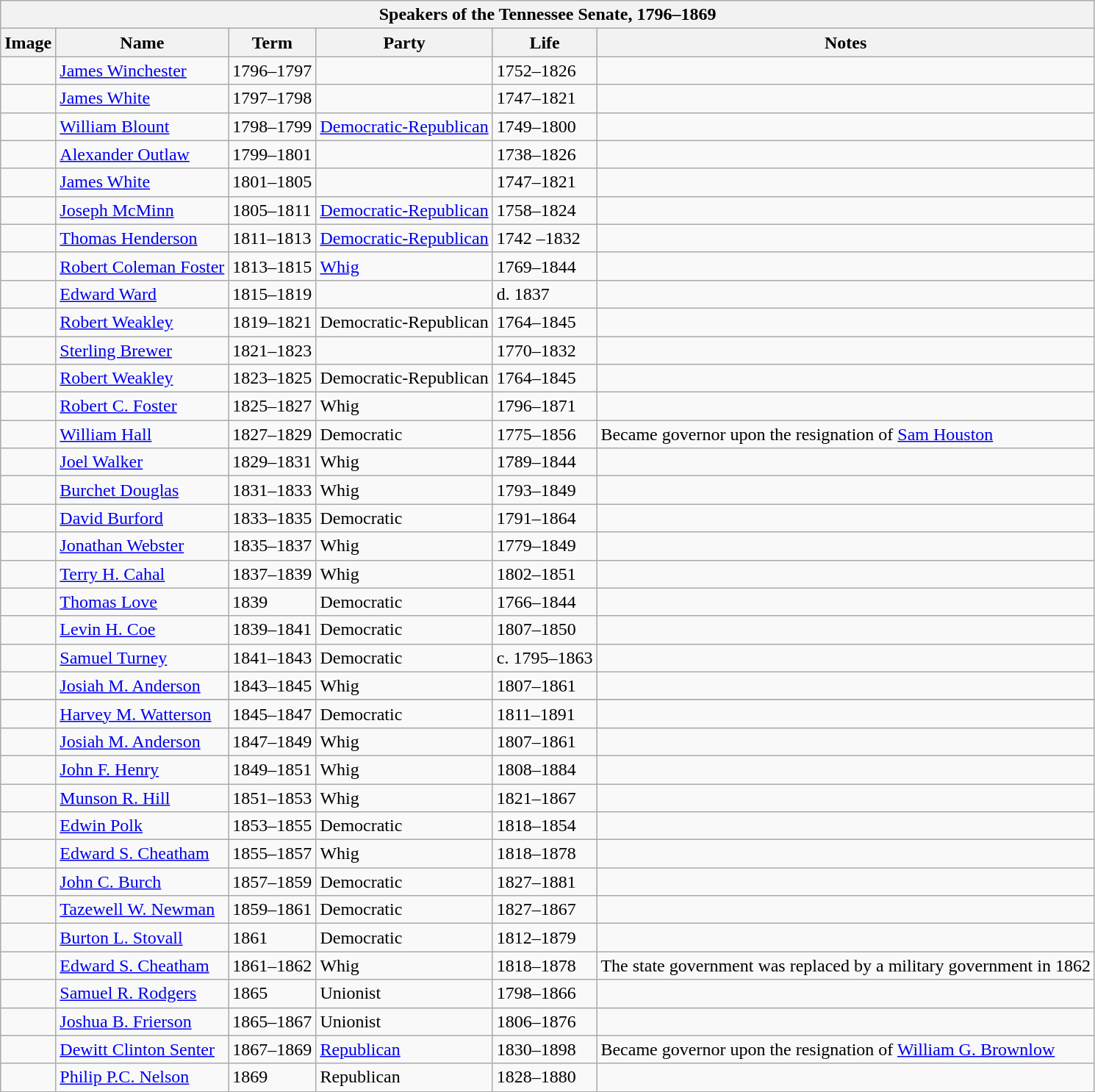<table class="wikitable">
<tr>
<th colspan="6">Speakers of the Tennessee Senate, 1796–1869</th>
</tr>
<tr>
<th>Image</th>
<th>Name</th>
<th>Term</th>
<th>Party</th>
<th>Life</th>
<th>Notes</th>
</tr>
<tr>
<td></td>
<td><a href='#'>James Winchester</a></td>
<td>1796–1797</td>
<td></td>
<td>1752–1826</td>
<td></td>
</tr>
<tr>
<td></td>
<td><a href='#'>James White</a></td>
<td>1797–1798</td>
<td></td>
<td>1747–1821</td>
<td></td>
</tr>
<tr>
<td></td>
<td><a href='#'>William Blount</a></td>
<td>1798–1799</td>
<td><a href='#'>Democratic-Republican</a></td>
<td>1749–1800</td>
<td></td>
</tr>
<tr>
<td></td>
<td><a href='#'>Alexander Outlaw</a></td>
<td>1799–1801</td>
<td></td>
<td>1738–1826</td>
<td></td>
</tr>
<tr>
<td></td>
<td><a href='#'>James White</a></td>
<td>1801–1805</td>
<td></td>
<td>1747–1821</td>
<td></td>
</tr>
<tr>
<td></td>
<td><a href='#'>Joseph McMinn</a></td>
<td>1805–1811</td>
<td><a href='#'>Democratic-Republican</a></td>
<td>1758–1824</td>
<td></td>
</tr>
<tr>
<td></td>
<td><a href='#'>Thomas Henderson</a></td>
<td>1811–1813</td>
<td><a href='#'>Democratic-Republican</a></td>
<td>1742 –1832</td>
<td></td>
</tr>
<tr>
<td></td>
<td><a href='#'>Robert Coleman Foster</a></td>
<td>1813–1815</td>
<td><a href='#'>Whig</a></td>
<td>1769–1844</td>
<td></td>
</tr>
<tr>
<td></td>
<td><a href='#'>Edward Ward</a></td>
<td>1815–1819</td>
<td></td>
<td>d. 1837</td>
<td></td>
</tr>
<tr>
<td></td>
<td><a href='#'>Robert Weakley</a></td>
<td>1819–1821</td>
<td>Democratic-Republican</td>
<td>1764–1845</td>
<td></td>
</tr>
<tr>
<td></td>
<td><a href='#'>Sterling Brewer</a></td>
<td>1821–1823</td>
<td></td>
<td>1770–1832</td>
<td></td>
</tr>
<tr>
<td></td>
<td><a href='#'>Robert Weakley</a></td>
<td>1823–1825</td>
<td>Democratic-Republican</td>
<td>1764–1845</td>
<td></td>
</tr>
<tr>
<td></td>
<td><a href='#'>Robert C. Foster</a></td>
<td>1825–1827</td>
<td>Whig</td>
<td>1796–1871</td>
<td></td>
</tr>
<tr>
<td></td>
<td><a href='#'>William Hall</a></td>
<td>1827–1829</td>
<td>Democratic</td>
<td>1775–1856</td>
<td>Became governor upon the resignation of <a href='#'>Sam Houston</a></td>
</tr>
<tr>
<td></td>
<td><a href='#'>Joel Walker</a></td>
<td>1829–1831</td>
<td>Whig</td>
<td>1789–1844</td>
<td></td>
</tr>
<tr>
<td></td>
<td><a href='#'>Burchet Douglas</a></td>
<td>1831–1833</td>
<td>Whig</td>
<td>1793–1849</td>
<td></td>
</tr>
<tr>
<td></td>
<td><a href='#'>David Burford</a></td>
<td>1833–1835</td>
<td>Democratic</td>
<td>1791–1864</td>
<td></td>
</tr>
<tr>
<td></td>
<td><a href='#'>Jonathan Webster</a></td>
<td>1835–1837</td>
<td>Whig</td>
<td>1779–1849</td>
<td></td>
</tr>
<tr>
<td></td>
<td><a href='#'>Terry H. Cahal</a></td>
<td>1837–1839</td>
<td>Whig</td>
<td>1802–1851</td>
<td></td>
</tr>
<tr>
<td></td>
<td><a href='#'>Thomas Love</a></td>
<td>1839</td>
<td>Democratic</td>
<td>1766–1844</td>
<td></td>
</tr>
<tr>
<td></td>
<td><a href='#'>Levin H. Coe</a></td>
<td>1839–1841</td>
<td>Democratic</td>
<td>1807–1850</td>
<td></td>
</tr>
<tr>
<td></td>
<td><a href='#'>Samuel Turney</a></td>
<td>1841–1843</td>
<td>Democratic</td>
<td>c. 1795–1863</td>
<td></td>
</tr>
<tr>
<td></td>
<td><a href='#'>Josiah M. Anderson</a></td>
<td>1843–1845</td>
<td>Whig</td>
<td>1807–1861</td>
<td></td>
</tr>
<tr>
</tr>
<tr>
<td></td>
<td><a href='#'>Harvey M. Watterson</a></td>
<td>1845–1847</td>
<td>Democratic</td>
<td>1811–1891</td>
<td></td>
</tr>
<tr>
<td></td>
<td><a href='#'>Josiah M. Anderson</a></td>
<td>1847–1849</td>
<td>Whig</td>
<td>1807–1861</td>
<td></td>
</tr>
<tr>
<td></td>
<td><a href='#'>John F. Henry</a></td>
<td>1849–1851</td>
<td>Whig</td>
<td>1808–1884</td>
<td></td>
</tr>
<tr>
<td></td>
<td><a href='#'>Munson R. Hill</a></td>
<td>1851–1853</td>
<td>Whig</td>
<td>1821–1867</td>
<td></td>
</tr>
<tr>
<td></td>
<td><a href='#'>Edwin Polk</a></td>
<td>1853–1855</td>
<td>Democratic</td>
<td>1818–1854</td>
<td></td>
</tr>
<tr>
<td></td>
<td><a href='#'>Edward S. Cheatham</a></td>
<td>1855–1857</td>
<td>Whig</td>
<td>1818–1878</td>
<td></td>
</tr>
<tr>
<td></td>
<td><a href='#'>John C. Burch</a></td>
<td>1857–1859</td>
<td>Democratic</td>
<td>1827–1881</td>
<td></td>
</tr>
<tr>
<td></td>
<td><a href='#'>Tazewell W. Newman</a></td>
<td>1859–1861</td>
<td>Democratic</td>
<td>1827–1867</td>
<td></td>
</tr>
<tr>
<td></td>
<td><a href='#'>Burton L. Stovall</a></td>
<td>1861</td>
<td>Democratic</td>
<td>1812–1879</td>
<td></td>
</tr>
<tr>
<td></td>
<td><a href='#'>Edward S. Cheatham</a></td>
<td>1861–1862</td>
<td>Whig</td>
<td>1818–1878</td>
<td>The state government was replaced by a military government in 1862</td>
</tr>
<tr>
<td></td>
<td><a href='#'>Samuel R. Rodgers</a></td>
<td>1865</td>
<td>Unionist</td>
<td>1798–1866</td>
<td></td>
</tr>
<tr>
<td></td>
<td><a href='#'>Joshua B. Frierson</a></td>
<td>1865–1867</td>
<td>Unionist</td>
<td>1806–1876</td>
<td></td>
</tr>
<tr>
<td></td>
<td><a href='#'>Dewitt Clinton Senter</a></td>
<td>1867–1869</td>
<td><a href='#'>Republican</a></td>
<td>1830–1898</td>
<td>Became governor upon the resignation of <a href='#'>William G. Brownlow</a></td>
</tr>
<tr>
<td></td>
<td><a href='#'>Philip P.C. Nelson</a></td>
<td>1869</td>
<td>Republican</td>
<td>1828–1880</td>
<td></td>
</tr>
</table>
